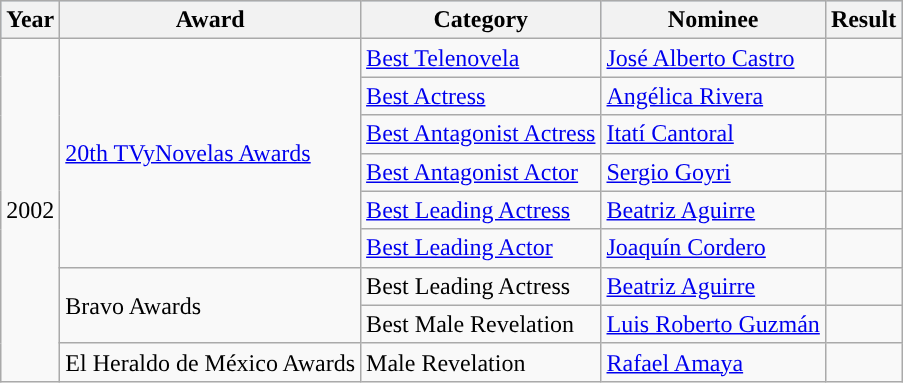<table class="wikitable">
<tr style="background:#b0c4de;">
<th>Year</th>
<th>Award</th>
<th>Category</th>
<th>Nominee</th>
<th>Result</th>
</tr>
<tr>
<td rowspan=9>2002</td>
<td rowspan=6><a href='#'>20th TVyNovelas Awards</a></td>
<td><a href='#'>Best Telenovela</a></td>
<td><a href='#'>José Alberto Castro</a></td>
<td></td>
</tr>
<tr>
<td><a href='#'>Best Actress</a></td>
<td><a href='#'>Angélica Rivera</a></td>
<td></td>
</tr>
<tr>
<td><a href='#'>Best Antagonist Actress</a></td>
<td><a href='#'>Itatí Cantoral</a></td>
<td></td>
</tr>
<tr>
<td><a href='#'>Best Antagonist Actor</a></td>
<td><a href='#'>Sergio Goyri</a></td>
<td></td>
</tr>
<tr>
<td><a href='#'>Best Leading Actress</a></td>
<td><a href='#'>Beatriz Aguirre</a></td>
<td></td>
</tr>
<tr>
<td><a href='#'>Best Leading Actor</a></td>
<td><a href='#'>Joaquín Cordero</a></td>
<td></td>
</tr>
<tr>
<td rowspan=2>Bravo Awards</td>
<td>Best Leading Actress</td>
<td><a href='#'>Beatriz Aguirre</a></td>
<td></td>
</tr>
<tr>
<td>Best Male Revelation</td>
<td><a href='#'>Luis Roberto Guzmán</a></td>
<td></td>
</tr>
<tr>
<td>El Heraldo de México Awards</td>
<td>Male Revelation</td>
<td><a href='#'>Rafael Amaya</a></td>
<td></td>
</tr>
</table>
